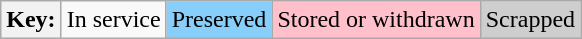<table class="wikitable">
<tr>
<th>Key:</th>
<td>In service</td>
<td bgcolor=#87cefa>Preserved</td>
<td bgcolor=#ffc0cb>Stored or withdrawn</td>
<td bgcolor=#cecece>Scrapped</td>
</tr>
</table>
